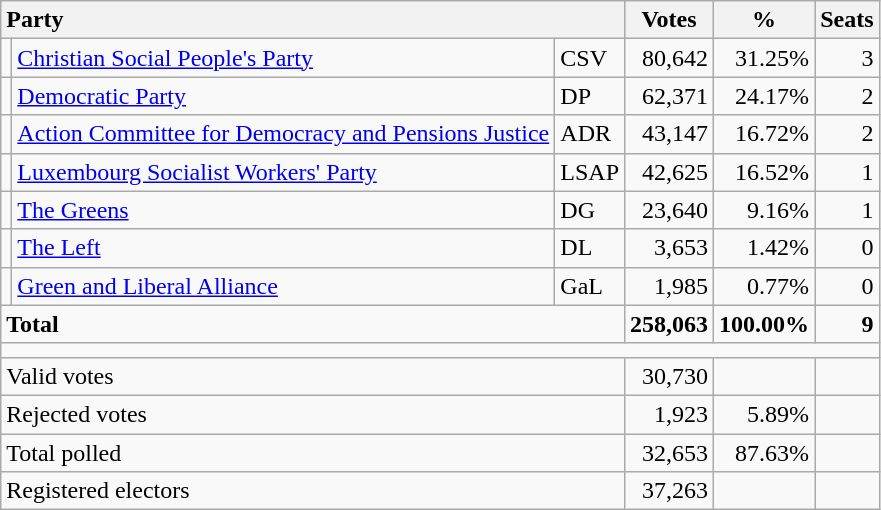<table class="wikitable" border="1" style="text-align:right;">
<tr>
<th style="text-align:left;" valign=bottom colspan=3>Party</th>
<th align=center valign=bottom width="50">Votes</th>
<th align=center valign=bottom width="50">%</th>
<th align=center>Seats</th>
</tr>
<tr>
<td></td>
<td align=left><a href='#'>Christian Social People's Party</a></td>
<td align=left>CSV</td>
<td>80,642</td>
<td>31.25%</td>
<td>3</td>
</tr>
<tr>
<td></td>
<td align=left><a href='#'>Democratic Party</a></td>
<td align=left>DP</td>
<td>62,371</td>
<td>24.17%</td>
<td>2</td>
</tr>
<tr>
<td></td>
<td align=left><a href='#'>Action Committee for Democracy and Pensions Justice</a></td>
<td align=left>ADR</td>
<td>43,147</td>
<td>16.72%</td>
<td>2</td>
</tr>
<tr>
<td></td>
<td align=left><a href='#'>Luxembourg Socialist Workers' Party</a></td>
<td align=left>LSAP</td>
<td>42,625</td>
<td>16.52%</td>
<td>1</td>
</tr>
<tr>
<td></td>
<td align=left><a href='#'>The Greens</a></td>
<td align=left>DG</td>
<td>23,640</td>
<td>9.16%</td>
<td>1</td>
</tr>
<tr>
<td></td>
<td align=left><a href='#'>The Left</a></td>
<td align=left>DL</td>
<td>3,653</td>
<td>1.42%</td>
<td>0</td>
</tr>
<tr>
<td></td>
<td align=left><a href='#'>Green and Liberal Alliance</a></td>
<td align=left>GaL</td>
<td>1,985</td>
<td>0.77%</td>
<td>0</td>
</tr>
<tr style="font-weight:bold">
<td align=left colspan=3>Total</td>
<td>258,063</td>
<td>100.00%</td>
<td>9</td>
</tr>
<tr>
<td colspan=6 height="2"></td>
</tr>
<tr>
<td align=left colspan=3>Valid votes</td>
<td>30,730</td>
<td></td>
<td></td>
</tr>
<tr>
<td align=left colspan=3>Rejected votes</td>
<td>1,923</td>
<td>5.89%</td>
<td></td>
</tr>
<tr>
<td align=left colspan=3>Total polled</td>
<td>32,653</td>
<td>87.63%</td>
<td></td>
</tr>
<tr>
<td align=left colspan=3>Registered electors</td>
<td>37,263</td>
<td></td>
<td></td>
</tr>
</table>
